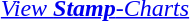<table style="margin:auto; text-align:center">
<tr>
<td></td>
<td></td>
<td></td>
<td></td>
</tr>
<tr>
<td colspan=4><em><a href='#'>View <strong>Stamp</strong>-Charts</a></em></td>
</tr>
</table>
